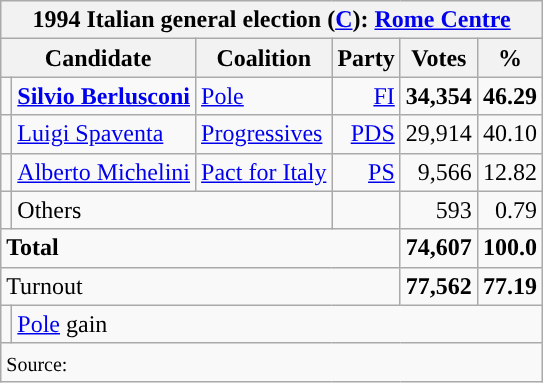<table class=wikitable style="text-align:right">
<tr>
<th colspan=6>1994 Italian general election (<a href='#'>C</a>): <a href='#'>Rome Centre</a></th>
</tr>
<tr>
<th colspan=2>Candidate</th>
<th>Coalition</th>
<th>Party</th>
<th>Votes</th>
<th>%</th>
</tr>
<tr>
<td></td>
<td align=left><strong><a href='#'>Silvio Berlusconi</a></strong></td>
<td align=left><a href='#'>Pole</a></td>
<td><a href='#'>FI</a></td>
<td><strong>34,354</strong></td>
<td><strong>46.29</strong></td>
</tr>
<tr>
<td></td>
<td align=left><a href='#'>Luigi Spaventa</a></td>
<td align=left><a href='#'>Progressives</a></td>
<td><a href='#'>PDS</a></td>
<td>29,914</td>
<td>40.10</td>
</tr>
<tr>
<td></td>
<td align=left><a href='#'>Alberto Michelini</a></td>
<td align=left><a href='#'>Pact for Italy</a></td>
<td><a href='#'>PS</a></td>
<td>9,566</td>
<td>12.82</td>
</tr>
<tr>
<td></td>
<td align=left colspan=2>Others</td>
<td></td>
<td>593</td>
<td>0.79</td>
</tr>
<tr>
<td align=left colspan=4><strong>Total</strong></td>
<td><strong>74,607</strong></td>
<td><strong>100.0</strong></td>
</tr>
<tr>
<td align=left colspan=4>Turnout</td>
<td><strong>77,562</strong></td>
<td><strong>77.19</strong></td>
</tr>
<tr>
<td></td>
<td align=left colspan=5><a href='#'>Pole</a> gain</td>
</tr>
<tr>
<td align=left colspan=6><small>Source: </small></td>
</tr>
</table>
